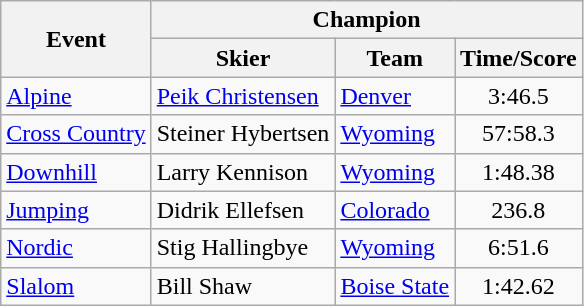<table class="wikitable">
<tr>
<th rowspan="2">Event</th>
<th colspan="3" bgcolor=000000>Champion</th>
</tr>
<tr>
<th>Skier</th>
<th>Team</th>
<th>Time/Score</th>
</tr>
<tr>
<td><a href='#'>Alpine</a></td>
<td> <a href='#'>Peik Christensen</a> </td>
<td><a href='#'>Denver</a></td>
<td align=center>3:46.5</td>
</tr>
<tr>
<td><a href='#'>Cross Country</a></td>
<td> Steiner Hybertsen </td>
<td><a href='#'>Wyoming</a></td>
<td align=center>57:58.3</td>
</tr>
<tr>
<td><a href='#'>Downhill</a></td>
<td>Larry Kennison</td>
<td><a href='#'>Wyoming</a></td>
<td align=center>1:48.38</td>
</tr>
<tr>
<td><a href='#'>Jumping</a></td>
<td> Didrik Ellefsen</td>
<td><a href='#'>Colorado</a></td>
<td align=center>236.8</td>
</tr>
<tr>
<td><a href='#'>Nordic</a></td>
<td> Stig Hallingbye</td>
<td><a href='#'>Wyoming</a></td>
<td align=center>6:51.6</td>
</tr>
<tr>
<td><a href='#'>Slalom</a></td>
<td>Bill Shaw</td>
<td><a href='#'>Boise State</a></td>
<td align=center>1:42.62</td>
</tr>
</table>
